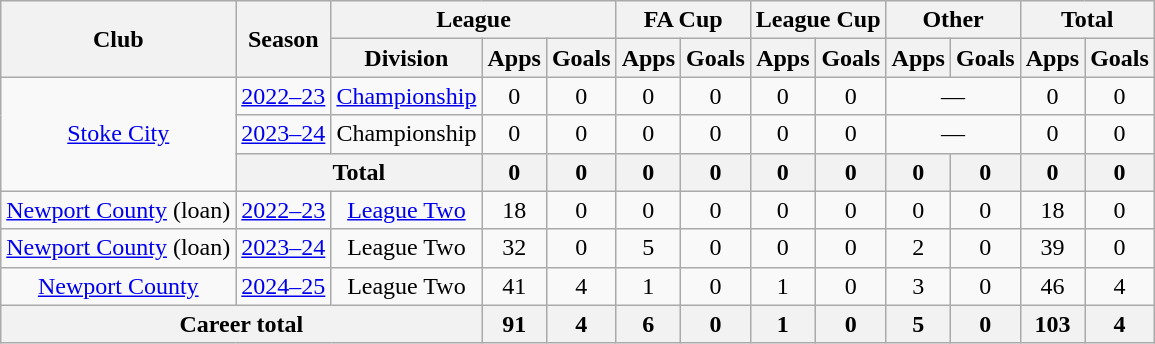<table class="wikitable" style="text-align: center;">
<tr>
<th rowspan="2">Club</th>
<th rowspan="2">Season</th>
<th colspan="3">League</th>
<th colspan="2">FA Cup</th>
<th colspan="2">League Cup</th>
<th colspan="2">Other</th>
<th colspan="2">Total</th>
</tr>
<tr>
<th>Division</th>
<th>Apps</th>
<th>Goals</th>
<th>Apps</th>
<th>Goals</th>
<th>Apps</th>
<th>Goals</th>
<th>Apps</th>
<th>Goals</th>
<th>Apps</th>
<th>Goals</th>
</tr>
<tr>
<td rowspan=3><a href='#'>Stoke City</a></td>
<td><a href='#'>2022–23</a></td>
<td><a href='#'>Championship</a></td>
<td>0</td>
<td>0</td>
<td>0</td>
<td>0</td>
<td>0</td>
<td>0</td>
<td colspan=2>—</td>
<td>0</td>
<td>0</td>
</tr>
<tr>
<td><a href='#'>2023–24</a></td>
<td>Championship</td>
<td>0</td>
<td>0</td>
<td>0</td>
<td>0</td>
<td>0</td>
<td>0</td>
<td colspan=2>—</td>
<td>0</td>
<td>0</td>
</tr>
<tr>
<th colspan="2">Total</th>
<th>0</th>
<th>0</th>
<th>0</th>
<th>0</th>
<th>0</th>
<th>0</th>
<th>0</th>
<th>0</th>
<th>0</th>
<th>0</th>
</tr>
<tr>
<td><a href='#'>Newport County</a> (loan)</td>
<td><a href='#'>2022–23</a></td>
<td><a href='#'>League Two</a></td>
<td>18</td>
<td>0</td>
<td>0</td>
<td>0</td>
<td>0</td>
<td>0</td>
<td>0</td>
<td>0</td>
<td>18</td>
<td>0</td>
</tr>
<tr>
<td><a href='#'>Newport County</a> (loan)</td>
<td><a href='#'>2023–24</a></td>
<td>League Two</td>
<td>32</td>
<td>0</td>
<td>5</td>
<td>0</td>
<td>0</td>
<td>0</td>
<td>2</td>
<td>0</td>
<td>39</td>
<td>0</td>
</tr>
<tr>
<td><a href='#'>Newport County</a></td>
<td><a href='#'>2024–25</a></td>
<td>League Two</td>
<td>41</td>
<td>4</td>
<td>1</td>
<td>0</td>
<td>1</td>
<td>0</td>
<td>3</td>
<td>0</td>
<td>46</td>
<td>4</td>
</tr>
<tr>
<th colspan="3">Career total</th>
<th>91</th>
<th>4</th>
<th>6</th>
<th>0</th>
<th>1</th>
<th>0</th>
<th>5</th>
<th>0</th>
<th>103</th>
<th>4</th>
</tr>
</table>
